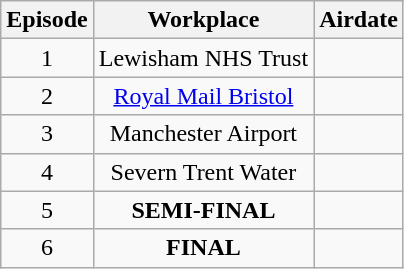<table class="wikitable" style="text-align:center;">
<tr>
<th>Episode</th>
<th>Workplace</th>
<th>Airdate</th>
</tr>
<tr>
<td>1</td>
<td>Lewisham NHS Trust </td>
<td></td>
</tr>
<tr>
<td>2</td>
<td><a href='#'>Royal Mail Bristol</a></td>
<td></td>
</tr>
<tr>
<td>3</td>
<td>Manchester Airport </td>
<td></td>
</tr>
<tr>
<td>4</td>
<td>Severn Trent Water </td>
<td></td>
</tr>
<tr>
<td>5</td>
<td><strong>SEMI-FINAL</strong></td>
<td></td>
</tr>
<tr>
<td>6</td>
<td><strong>FINAL</strong></td>
<td></td>
</tr>
</table>
